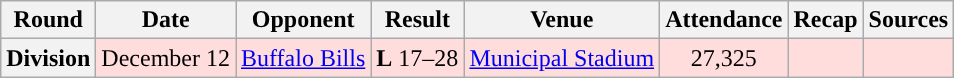<table class="wikitable" style="text-align:center">
<tr>
<th>Round</th>
<th>Date</th>
<th>Opponent</th>
<th>Result</th>
<th>Venue</th>
<th>Attendance</th>
<th>Recap</th>
<th>Sources</th>
</tr>
<tr style="background: #ffdddd;">
<th>Division</th>
<td>December 12</td>
<td><a href='#'>Buffalo Bills</a></td>
<td><strong>L</strong> 17–28</td>
<td><a href='#'>Municipal Stadium</a></td>
<td>27,325</td>
<td></td>
<td></td>
</tr>
</table>
